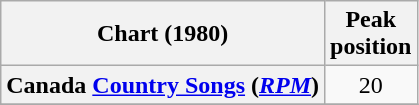<table class="wikitable plainrowheaders" style="text-align:center">
<tr>
<th>Chart (1980)</th>
<th>Peak<br>position</th>
</tr>
<tr>
<th scope="row">Canada <a href='#'>Country Songs</a> (<em><a href='#'>RPM</a></em>)</th>
<td>20</td>
</tr>
<tr>
</tr>
</table>
